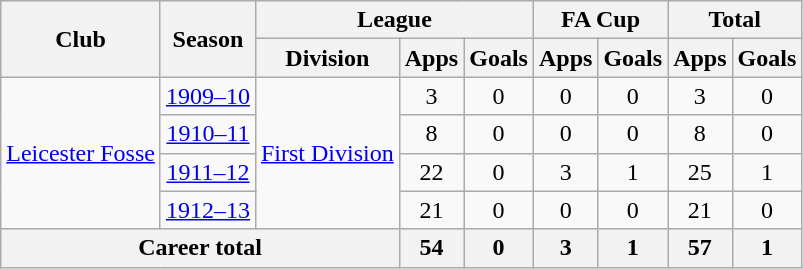<table class="wikitable" style="text-align: center">
<tr>
<th rowspan="2">Club</th>
<th rowspan="2">Season</th>
<th colspan="3">League</th>
<th colspan="2">FA Cup</th>
<th colspan="2">Total</th>
</tr>
<tr>
<th>Division</th>
<th>Apps</th>
<th>Goals</th>
<th>Apps</th>
<th>Goals</th>
<th>Apps</th>
<th>Goals</th>
</tr>
<tr>
<td rowspan="4"><a href='#'>Leicester Fosse</a></td>
<td><a href='#'>1909–10</a></td>
<td rowspan="4"><a href='#'>First Division</a></td>
<td>3</td>
<td>0</td>
<td>0</td>
<td>0</td>
<td>3</td>
<td>0</td>
</tr>
<tr>
<td><a href='#'>1910–11</a></td>
<td>8</td>
<td>0</td>
<td>0</td>
<td>0</td>
<td>8</td>
<td>0</td>
</tr>
<tr>
<td><a href='#'>1911–12</a></td>
<td>22</td>
<td>0</td>
<td>3</td>
<td>1</td>
<td>25</td>
<td>1</td>
</tr>
<tr>
<td><a href='#'>1912–13</a></td>
<td>21</td>
<td>0</td>
<td>0</td>
<td>0</td>
<td>21</td>
<td>0</td>
</tr>
<tr>
<th colspan="3">Career total</th>
<th>54</th>
<th>0</th>
<th>3</th>
<th>1</th>
<th>57</th>
<th>1</th>
</tr>
</table>
